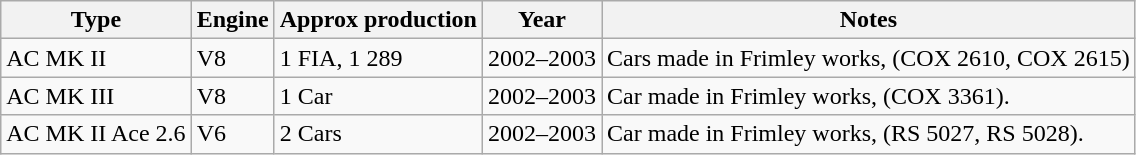<table class=wikitable>
<tr>
<th>Type</th>
<th>Engine</th>
<th>Approx production</th>
<th>Year</th>
<th>Notes</th>
</tr>
<tr>
<td>AC MK II</td>
<td>V8</td>
<td>1 FIA, 1 289</td>
<td>2002–2003</td>
<td>Cars made in Frimley works, (COX 2610, COX 2615)</td>
</tr>
<tr>
<td>AC MK III</td>
<td>V8</td>
<td>1 Car</td>
<td>2002–2003</td>
<td>Car made in Frimley works, (COX 3361).</td>
</tr>
<tr>
<td>AC MK II Ace 2.6</td>
<td>V6</td>
<td>2 Cars</td>
<td>2002–2003</td>
<td>Car made in Frimley works, (RS 5027, RS 5028).</td>
</tr>
</table>
